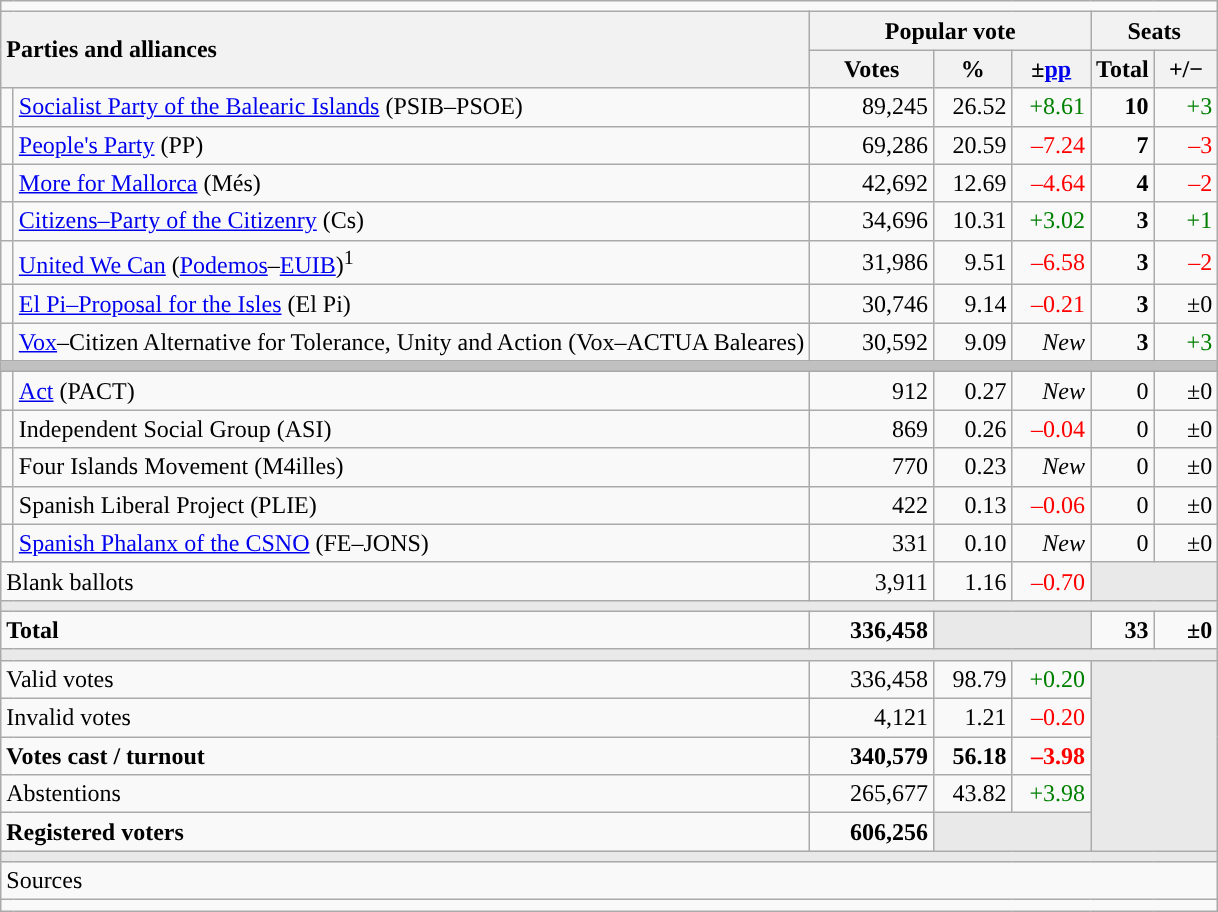<table class="wikitable" style="text-align:right;">
<tr>
<td colspan="7"></td>
</tr>
<tr>
<th style="text-align:left;" rowspan="2" colspan="2" width="525">Parties and alliances</th>
<th colspan="3">Popular vote</th>
<th colspan="2">Seats</th>
</tr>
<tr>
<th width="75">Votes</th>
<th width="45">%</th>
<th width="45">±<a href='#'>pp</a></th>
<th width="35">Total</th>
<th width="35">+/−</th>
</tr>
<tr>
<td width="1" style="color:inherit;background:"></td>
<td align="left"><a href='#'>Socialist Party of the Balearic Islands</a> (PSIB–PSOE)</td>
<td>89,245</td>
<td>26.52</td>
<td style="color:green;">+8.61</td>
<td><strong>10</strong></td>
<td style="color:green;">+3</td>
</tr>
<tr>
<td style="color:inherit;background:"></td>
<td align="left"><a href='#'>People's Party</a> (PP)</td>
<td>69,286</td>
<td>20.59</td>
<td style="color:red;">–7.24</td>
<td><strong>7</strong></td>
<td style="color:red;">–3</td>
</tr>
<tr>
<td style="color:inherit;background:"></td>
<td align="left"><a href='#'>More for Mallorca</a> (Més)</td>
<td>42,692</td>
<td>12.69</td>
<td style="color:red;">–4.64</td>
<td><strong>4</strong></td>
<td style="color:red;">–2</td>
</tr>
<tr>
<td style="color:inherit;background:"></td>
<td align="left"><a href='#'>Citizens–Party of the Citizenry</a> (Cs)</td>
<td>34,696</td>
<td>10.31</td>
<td style="color:green;">+3.02</td>
<td><strong>3</strong></td>
<td style="color:green;">+1</td>
</tr>
<tr>
<td style="color:inherit;background:"></td>
<td align="left"><a href='#'>United We Can</a> (<a href='#'>Podemos</a>–<a href='#'>EUIB</a>)<sup>1</sup></td>
<td>31,986</td>
<td>9.51</td>
<td style="color:red;">–6.58</td>
<td><strong>3</strong></td>
<td style="color:red;">–2</td>
</tr>
<tr>
<td style="color:inherit;background:"></td>
<td align="left"><a href='#'>El Pi–Proposal for the Isles</a> (El Pi)</td>
<td>30,746</td>
<td>9.14</td>
<td style="color:red;">–0.21</td>
<td><strong>3</strong></td>
<td>±0</td>
</tr>
<tr>
<td style="color:inherit;background:"></td>
<td align="left"><a href='#'>Vox</a>–Citizen Alternative for Tolerance, Unity and Action (Vox–ACTUA Baleares)</td>
<td>30,592</td>
<td>9.09</td>
<td><em>New</em></td>
<td><strong>3</strong></td>
<td style="color:green;">+3</td>
</tr>
<tr>
<td colspan="7" bgcolor="#C0C0C0"></td>
</tr>
<tr>
<td style="color:inherit;background:"></td>
<td align="left"><a href='#'>Act</a> (PACT)</td>
<td>912</td>
<td>0.27</td>
<td><em>New</em></td>
<td>0</td>
<td>±0</td>
</tr>
<tr>
<td style="color:inherit;background:"></td>
<td align="left">Independent Social Group (ASI)</td>
<td>869</td>
<td>0.26</td>
<td style="color:red;">–0.04</td>
<td>0</td>
<td>±0</td>
</tr>
<tr>
<td style="color:inherit;background:"></td>
<td align="left">Four Islands Movement (M4illes)</td>
<td>770</td>
<td>0.23</td>
<td><em>New</em></td>
<td>0</td>
<td>±0</td>
</tr>
<tr>
<td style="color:inherit;background:"></td>
<td align="left">Spanish Liberal Project (PLIE)</td>
<td>422</td>
<td>0.13</td>
<td style="color:red;">–0.06</td>
<td>0</td>
<td>±0</td>
</tr>
<tr>
<td style="color:inherit;background:"></td>
<td align="left"><a href='#'>Spanish Phalanx of the CSNO</a> (FE–JONS)</td>
<td>331</td>
<td>0.10</td>
<td><em>New</em></td>
<td>0</td>
<td>±0</td>
</tr>
<tr>
<td align="left" colspan="2">Blank ballots</td>
<td>3,911</td>
<td>1.16</td>
<td style="color:red;">–0.70</td>
<td bgcolor="#E9E9E9" colspan="2"></td>
</tr>
<tr>
<td colspan="7" bgcolor="#E9E9E9"></td>
</tr>
<tr style="font-weight:bold;">
<td align="left" colspan="2">Total</td>
<td>336,458</td>
<td bgcolor="#E9E9E9" colspan="2"></td>
<td>33</td>
<td>±0</td>
</tr>
<tr>
<td colspan="7" bgcolor="#E9E9E9"></td>
</tr>
<tr>
<td align="left" colspan="2">Valid votes</td>
<td>336,458</td>
<td>98.79</td>
<td style="color:green;">+0.20</td>
<td bgcolor="#E9E9E9" colspan="2" rowspan="5"></td>
</tr>
<tr>
<td align="left" colspan="2">Invalid votes</td>
<td>4,121</td>
<td>1.21</td>
<td style="color:red;">–0.20</td>
</tr>
<tr style="font-weight:bold;">
<td align="left" colspan="2">Votes cast / turnout</td>
<td>340,579</td>
<td>56.18</td>
<td style="color:red;">–3.98</td>
</tr>
<tr>
<td align="left" colspan="2">Abstentions</td>
<td>265,677</td>
<td>43.82</td>
<td style="color:green;">+3.98</td>
</tr>
<tr style="font-weight:bold;">
<td align="left" colspan="2">Registered voters</td>
<td>606,256</td>
<td bgcolor="#E9E9E9" colspan="2"></td>
</tr>
<tr>
<td colspan="7" bgcolor="#E9E9E9"></td>
</tr>
<tr>
<td align="left" colspan="7">Sources</td>
</tr>
<tr>
<td colspan="7" style="text-align:left; max-width:790px;"></td>
</tr>
</table>
